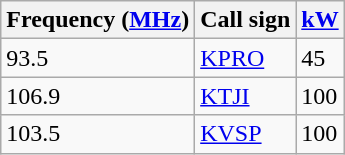<table class="wikitable">
<tr>
<th>Frequency (<a href='#'>MHz</a>)</th>
<th>Call sign</th>
<th><a href='#'>kW</a></th>
</tr>
<tr>
<td>93.5</td>
<td><a href='#'>KPRO</a></td>
<td>45</td>
</tr>
<tr>
<td>106.9</td>
<td><a href='#'>KTJI</a></td>
<td>100</td>
</tr>
<tr>
<td>103.5</td>
<td><a href='#'>KVSP</a></td>
<td>100</td>
</tr>
</table>
